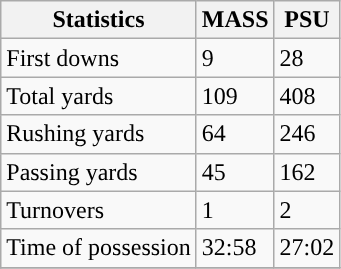<table class="wikitable" style="float: left;">
<tr>
<th>Statistics</th>
<th>MASS</th>
<th>PSU</th>
</tr>
<tr>
<td>First downs</td>
<td>9</td>
<td>28</td>
</tr>
<tr>
<td>Total yards</td>
<td>109</td>
<td>408</td>
</tr>
<tr>
<td>Rushing yards</td>
<td>64</td>
<td>246</td>
</tr>
<tr>
<td>Passing yards</td>
<td>45</td>
<td>162</td>
</tr>
<tr>
<td>Turnovers</td>
<td>1</td>
<td>2</td>
</tr>
<tr>
<td>Time of possession</td>
<td>32:58</td>
<td>27:02</td>
</tr>
<tr>
</tr>
</table>
